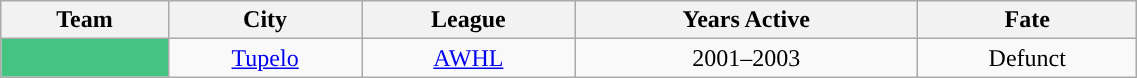<table class="wikitable sortable" width="60%">
<tr>
<th>Team</th>
<th>City</th>
<th>League</th>
<th>Years Active</th>
<th>Fate</th>
</tr>
<tr align=center>
<td style="color:white; background:#44c481; "><strong><a href='#'></a></strong></td>
<td><a href='#'>Tupelo</a></td>
<td><a href='#'>AWHL</a></td>
<td>2001–2003</td>
<td>Defunct</td>
</tr>
</table>
